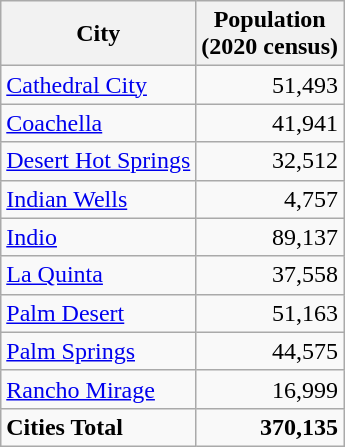<table class="wikitable sortable">
<tr>
<th>City</th>
<th>Population<br>(2020 census)</th>
</tr>
<tr>
<td><a href='#'>Cathedral City</a></td>
<td align="right">51,493</td>
</tr>
<tr>
<td><a href='#'>Coachella</a></td>
<td align="right">41,941</td>
</tr>
<tr>
<td><a href='#'>Desert Hot Springs</a></td>
<td align="right">32,512</td>
</tr>
<tr>
<td><a href='#'>Indian Wells</a></td>
<td align="right">4,757</td>
</tr>
<tr>
<td><a href='#'>Indio</a></td>
<td align="right">89,137</td>
</tr>
<tr>
<td><a href='#'>La Quinta</a></td>
<td align="right">37,558</td>
</tr>
<tr>
<td><a href='#'>Palm Desert</a></td>
<td align="right">51,163</td>
</tr>
<tr>
<td><a href='#'>Palm Springs</a></td>
<td align="right">44,575</td>
</tr>
<tr>
<td><a href='#'>Rancho Mirage</a></td>
<td align="right">16,999</td>
</tr>
<tr>
<td><strong>Cities Total</strong></td>
<td align="right"><strong>370,135</strong></td>
</tr>
</table>
